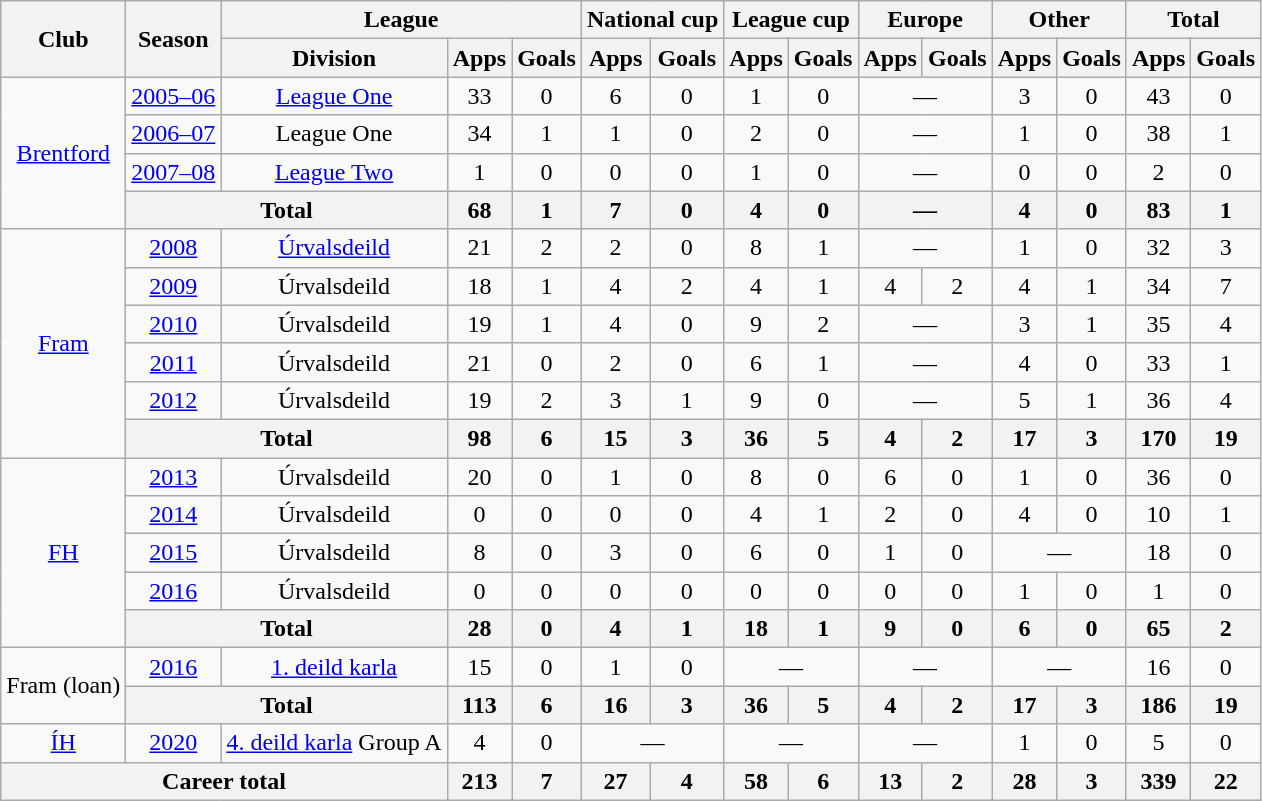<table class="wikitable" style="text-align: center;">
<tr>
<th rowspan="2">Club</th>
<th rowspan="2">Season</th>
<th colspan="3">League</th>
<th colspan="2">National cup</th>
<th colspan="2">League cup</th>
<th colspan="2">Europe</th>
<th colspan="2">Other</th>
<th colspan="2">Total</th>
</tr>
<tr>
<th>Division</th>
<th>Apps</th>
<th>Goals</th>
<th>Apps</th>
<th>Goals</th>
<th>Apps</th>
<th>Goals</th>
<th>Apps</th>
<th>Goals</th>
<th>Apps</th>
<th>Goals</th>
<th>Apps</th>
<th>Goals</th>
</tr>
<tr>
<td rowspan="4"><a href='#'>Brentford</a></td>
<td><a href='#'>2005–06</a></td>
<td><a href='#'>League One</a></td>
<td>33</td>
<td>0</td>
<td>6</td>
<td>0</td>
<td>1</td>
<td>0</td>
<td colspan="2">—</td>
<td>3</td>
<td>0</td>
<td>43</td>
<td>0</td>
</tr>
<tr>
<td><a href='#'>2006–07</a></td>
<td>League One</td>
<td>34</td>
<td>1</td>
<td>1</td>
<td>0</td>
<td>2</td>
<td>0</td>
<td colspan="2">—</td>
<td>1</td>
<td>0</td>
<td>38</td>
<td>1</td>
</tr>
<tr>
<td><a href='#'>2007–08</a></td>
<td><a href='#'>League Two</a></td>
<td>1</td>
<td>0</td>
<td>0</td>
<td>0</td>
<td>1</td>
<td>0</td>
<td colspan="2">—</td>
<td>0</td>
<td>0</td>
<td>2</td>
<td>0</td>
</tr>
<tr>
<th colspan="2">Total</th>
<th>68</th>
<th>1</th>
<th>7</th>
<th>0</th>
<th>4</th>
<th>0</th>
<th colspan="2">—</th>
<th>4</th>
<th>0</th>
<th>83</th>
<th>1</th>
</tr>
<tr>
<td rowspan="6"><a href='#'>Fram</a></td>
<td><a href='#'>2008</a></td>
<td><a href='#'>Úrvalsdeild</a></td>
<td>21</td>
<td>2</td>
<td>2</td>
<td>0</td>
<td>8</td>
<td>1</td>
<td colspan="2">—</td>
<td>1</td>
<td>0</td>
<td>32</td>
<td>3</td>
</tr>
<tr>
<td><a href='#'>2009</a></td>
<td>Úrvalsdeild</td>
<td>18</td>
<td>1</td>
<td>4</td>
<td>2</td>
<td>4</td>
<td>1</td>
<td>4</td>
<td>2</td>
<td>4</td>
<td>1</td>
<td>34</td>
<td>7</td>
</tr>
<tr>
<td><a href='#'>2010</a></td>
<td>Úrvalsdeild</td>
<td>19</td>
<td>1</td>
<td>4</td>
<td>0</td>
<td>9</td>
<td>2</td>
<td colspan="2">—</td>
<td>3</td>
<td>1</td>
<td>35</td>
<td>4</td>
</tr>
<tr>
<td><a href='#'>2011</a></td>
<td>Úrvalsdeild</td>
<td>21</td>
<td>0</td>
<td>2</td>
<td>0</td>
<td>6</td>
<td>1</td>
<td colspan="2">—</td>
<td>4</td>
<td>0</td>
<td>33</td>
<td>1</td>
</tr>
<tr>
<td><a href='#'>2012</a></td>
<td>Úrvalsdeild</td>
<td>19</td>
<td>2</td>
<td>3</td>
<td>1</td>
<td>9</td>
<td>0</td>
<td colspan="2">—</td>
<td>5</td>
<td>1</td>
<td>36</td>
<td>4</td>
</tr>
<tr>
<th colspan="2">Total</th>
<th>98</th>
<th>6</th>
<th>15</th>
<th>3</th>
<th>36</th>
<th>5</th>
<th>4</th>
<th>2</th>
<th>17</th>
<th>3</th>
<th>170</th>
<th>19</th>
</tr>
<tr>
<td rowspan="5"><a href='#'>FH</a></td>
<td><a href='#'>2013</a></td>
<td>Úrvalsdeild</td>
<td>20</td>
<td>0</td>
<td>1</td>
<td>0</td>
<td>8</td>
<td>0</td>
<td>6</td>
<td>0</td>
<td>1</td>
<td>0</td>
<td>36</td>
<td>0</td>
</tr>
<tr>
<td><a href='#'>2014</a></td>
<td>Úrvalsdeild</td>
<td>0</td>
<td>0</td>
<td>0</td>
<td>0</td>
<td>4</td>
<td>1</td>
<td>2</td>
<td>0</td>
<td>4</td>
<td>0</td>
<td>10</td>
<td>1</td>
</tr>
<tr>
<td><a href='#'>2015</a></td>
<td>Úrvalsdeild</td>
<td>8</td>
<td>0</td>
<td>3</td>
<td>0</td>
<td>6</td>
<td>0</td>
<td>1</td>
<td>0</td>
<td colspan="2">—</td>
<td>18</td>
<td>0</td>
</tr>
<tr>
<td><a href='#'>2016</a></td>
<td>Úrvalsdeild</td>
<td>0</td>
<td>0</td>
<td>0</td>
<td>0</td>
<td>0</td>
<td>0</td>
<td>0</td>
<td>0</td>
<td>1</td>
<td>0</td>
<td>1</td>
<td>0</td>
</tr>
<tr>
<th colspan="2">Total</th>
<th>28</th>
<th>0</th>
<th>4</th>
<th>1</th>
<th>18</th>
<th>1</th>
<th>9</th>
<th>0</th>
<th>6</th>
<th>0</th>
<th>65</th>
<th>2</th>
</tr>
<tr>
<td rowspan="2">Fram (loan)</td>
<td><a href='#'>2016</a></td>
<td><a href='#'>1. deild karla</a></td>
<td>15</td>
<td>0</td>
<td>1</td>
<td>0</td>
<td colspan="2">—</td>
<td colspan="2">—</td>
<td colspan="2">—</td>
<td>16</td>
<td>0</td>
</tr>
<tr>
<th colspan="2">Total</th>
<th>113</th>
<th>6</th>
<th>16</th>
<th>3</th>
<th>36</th>
<th>5</th>
<th>4</th>
<th>2</th>
<th>17</th>
<th>3</th>
<th>186</th>
<th>19</th>
</tr>
<tr>
<td><a href='#'>ÍH</a></td>
<td><a href='#'>2020</a></td>
<td><a href='#'>4. deild karla</a> Group A</td>
<td>4</td>
<td>0</td>
<td colspan="2">—</td>
<td colspan="2">—</td>
<td colspan="2">—</td>
<td>1</td>
<td>0</td>
<td>5</td>
<td>0</td>
</tr>
<tr>
<th colspan="3">Career total</th>
<th>213</th>
<th>7</th>
<th>27</th>
<th>4</th>
<th>58</th>
<th>6</th>
<th>13</th>
<th>2</th>
<th>28</th>
<th>3</th>
<th>339</th>
<th>22</th>
</tr>
</table>
